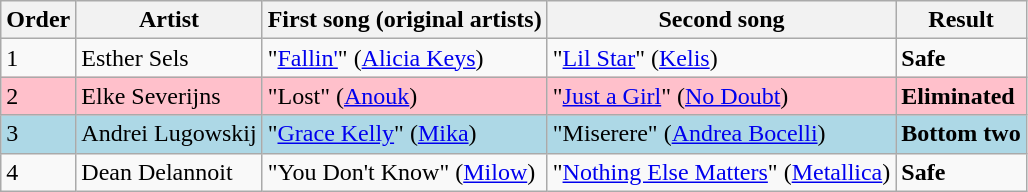<table class=wikitable>
<tr>
<th>Order</th>
<th>Artist</th>
<th>First song (original artists)</th>
<th>Second song</th>
<th>Result</th>
</tr>
<tr>
<td>1</td>
<td>Esther Sels</td>
<td>"<a href='#'>Fallin'</a>" (<a href='#'>Alicia Keys</a>)</td>
<td>"<a href='#'>Lil Star</a>" (<a href='#'>Kelis</a>)</td>
<td><strong>Safe</strong></td>
</tr>
<tr style="background:pink;">
<td>2</td>
<td>Elke Severijns</td>
<td>"Lost" (<a href='#'>Anouk</a>)</td>
<td>"<a href='#'>Just a Girl</a>" (<a href='#'>No Doubt</a>)</td>
<td><strong>Eliminated</strong></td>
</tr>
<tr style="background:lightblue;">
<td>3</td>
<td>Andrei Lugowskij</td>
<td>"<a href='#'>Grace Kelly</a>" (<a href='#'>Mika</a>)</td>
<td>"Miserere" (<a href='#'>Andrea Bocelli</a>)</td>
<td><strong>Bottom two</strong></td>
</tr>
<tr>
<td>4</td>
<td>Dean Delannoit</td>
<td>"You Don't Know" (<a href='#'>Milow</a>)</td>
<td>"<a href='#'>Nothing Else Matters</a>" (<a href='#'>Metallica</a>)</td>
<td><strong>Safe</strong></td>
</tr>
</table>
